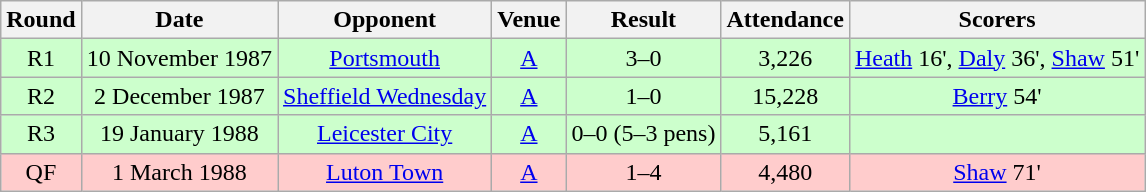<table class="wikitable" style="font-size:100%; text-align:center">
<tr>
<th>Round</th>
<th>Date</th>
<th>Opponent</th>
<th>Venue</th>
<th>Result</th>
<th>Attendance</th>
<th>Scorers</th>
</tr>
<tr style="background-color: #CCFFCC;">
<td>R1</td>
<td>10 November 1987</td>
<td><a href='#'>Portsmouth</a></td>
<td><a href='#'>A</a></td>
<td>3–0</td>
<td>3,226</td>
<td><a href='#'>Heath</a> 16', <a href='#'>Daly</a> 36', <a href='#'>Shaw</a> 51'</td>
</tr>
<tr style="background-color: #CCFFCC;">
<td>R2</td>
<td>2 December 1987</td>
<td><a href='#'>Sheffield Wednesday</a></td>
<td><a href='#'>A</a></td>
<td>1–0</td>
<td>15,228</td>
<td><a href='#'>Berry</a> 54'</td>
</tr>
<tr style="background-color: #CCFFCC;">
<td>R3</td>
<td>19 January 1988</td>
<td><a href='#'>Leicester City</a></td>
<td><a href='#'>A</a></td>
<td>0–0 (5–3 pens)</td>
<td>5,161</td>
<td></td>
</tr>
<tr style="background-color: #FFCCCC;">
<td>QF</td>
<td>1 March 1988</td>
<td><a href='#'>Luton Town</a></td>
<td><a href='#'>A</a></td>
<td>1–4</td>
<td>4,480</td>
<td><a href='#'>Shaw</a> 71'</td>
</tr>
</table>
